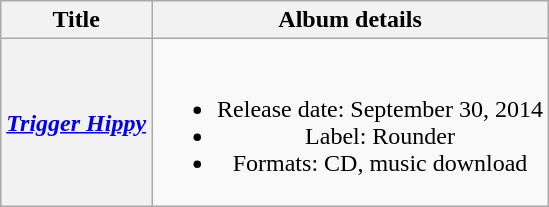<table class="wikitable plainrowheaders" style="text-align:center;">
<tr>
<th>Title</th>
<th>Album details</th>
</tr>
<tr>
<th scope="row"><em><a href='#'>Trigger Hippy</a></em></th>
<td><br><ul><li>Release date: September 30, 2014</li><li>Label: Rounder</li><li>Formats: CD, music download</li></ul></td>
</tr>
</table>
